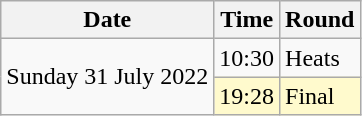<table class="wikitable">
<tr>
<th>Date</th>
<th>Time</th>
<th>Round</th>
</tr>
<tr>
<td rowspan=2>Sunday 31 July 2022</td>
<td>10:30</td>
<td>Heats</td>
</tr>
<tr>
<td style=background:lemonchiffon>19:28</td>
<td style=background:lemonchiffon>Final</td>
</tr>
</table>
